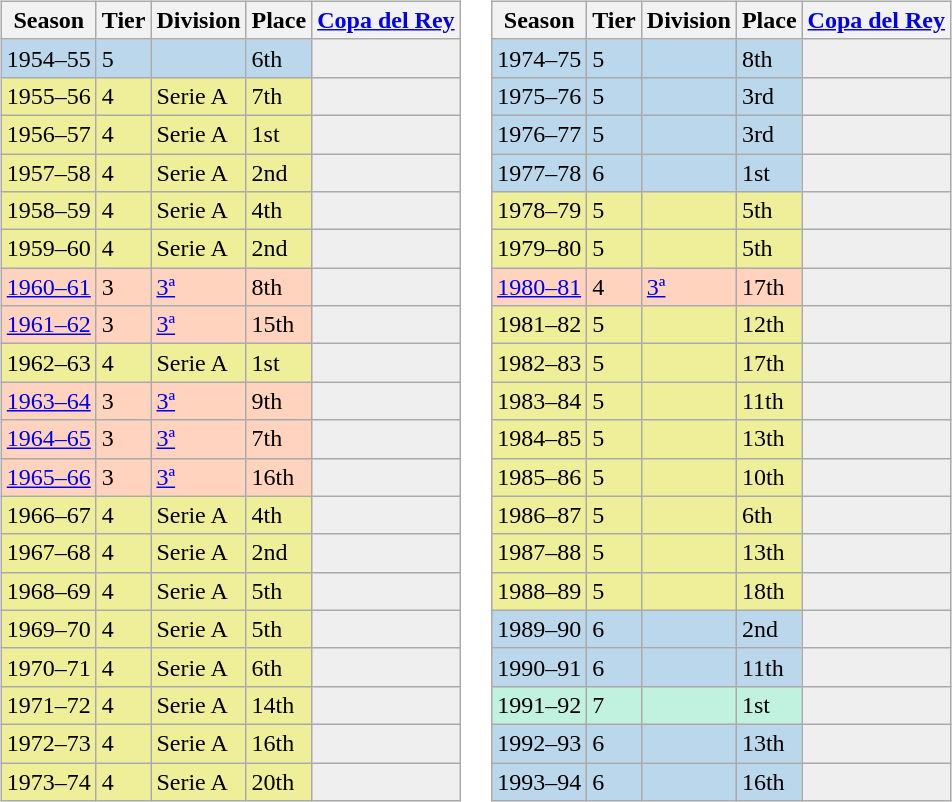<table>
<tr>
<td valign="top" width=0%><br><table class="wikitable">
<tr style="background:#f0f6fa;">
<th>Season</th>
<th>Tier</th>
<th>Division</th>
<th>Place</th>
<th><a href='#'>Copa del Rey</a></th>
</tr>
<tr>
<td style="background:#BBD7EC;">1954–55</td>
<td style="background:#BBD7EC;">5</td>
<td style="background:#BBD7EC;"></td>
<td style="background:#BBD7EC;">6th</td>
<th style="background:#efefef;"></th>
</tr>
<tr>
<td style="background:#EFEF99;">1955–56</td>
<td style="background:#EFEF99;">4</td>
<td style="background:#EFEF99;">Serie A</td>
<td style="background:#EFEF99;">7th</td>
<th style="background:#efefef;"></th>
</tr>
<tr>
<td style="background:#EFEF99;">1956–57</td>
<td style="background:#EFEF99;">4</td>
<td style="background:#EFEF99;">Serie A</td>
<td style="background:#EFEF99;">1st</td>
<th style="background:#efefef;"></th>
</tr>
<tr>
<td style="background:#EFEF99;">1957–58</td>
<td style="background:#EFEF99;">4</td>
<td style="background:#EFEF99;">Serie A</td>
<td style="background:#EFEF99;">2nd</td>
<th style="background:#efefef;"></th>
</tr>
<tr>
<td style="background:#EFEF99;">1958–59</td>
<td style="background:#EFEF99;">4</td>
<td style="background:#EFEF99;">Serie A</td>
<td style="background:#EFEF99;">4th</td>
<th style="background:#efefef;"></th>
</tr>
<tr>
<td style="background:#EFEF99;">1959–60</td>
<td style="background:#EFEF99;">4</td>
<td style="background:#EFEF99;">Serie A</td>
<td style="background:#EFEF99;">2nd</td>
<th style="background:#efefef;"></th>
</tr>
<tr>
<td style="background:#FFD3BD;"><a href='#'>1960–61</a></td>
<td style="background:#FFD3BD;">3</td>
<td style="background:#FFD3BD;"><a href='#'>3ª</a></td>
<td style="background:#FFD3BD;">8th</td>
<th style="background:#efefef;"></th>
</tr>
<tr>
<td style="background:#FFD3BD;"><a href='#'>1961–62</a></td>
<td style="background:#FFD3BD;">3</td>
<td style="background:#FFD3BD;"><a href='#'>3ª</a></td>
<td style="background:#FFD3BD;">15th</td>
<th style="background:#efefef;"></th>
</tr>
<tr>
<td style="background:#EFEF99;">1962–63</td>
<td style="background:#EFEF99;">4</td>
<td style="background:#EFEF99;">Serie A</td>
<td style="background:#EFEF99;">1st</td>
<th style="background:#efefef;"></th>
</tr>
<tr>
<td style="background:#FFD3BD;"><a href='#'>1963–64</a></td>
<td style="background:#FFD3BD;">3</td>
<td style="background:#FFD3BD;"><a href='#'>3ª</a></td>
<td style="background:#FFD3BD;">9th</td>
<th style="background:#efefef;"></th>
</tr>
<tr>
<td style="background:#FFD3BD;"><a href='#'>1964–65</a></td>
<td style="background:#FFD3BD;">3</td>
<td style="background:#FFD3BD;"><a href='#'>3ª</a></td>
<td style="background:#FFD3BD;">7th</td>
<th style="background:#efefef;"></th>
</tr>
<tr>
<td style="background:#FFD3BD;"><a href='#'>1965–66</a></td>
<td style="background:#FFD3BD;">3</td>
<td style="background:#FFD3BD;"><a href='#'>3ª</a></td>
<td style="background:#FFD3BD;">16th</td>
<th style="background:#efefef;"></th>
</tr>
<tr>
<td style="background:#EFEF99;">1966–67</td>
<td style="background:#EFEF99;">4</td>
<td style="background:#EFEF99;">Serie A</td>
<td style="background:#EFEF99;">4th</td>
<th style="background:#efefef;"></th>
</tr>
<tr>
<td style="background:#EFEF99;">1967–68</td>
<td style="background:#EFEF99;">4</td>
<td style="background:#EFEF99;">Serie A</td>
<td style="background:#EFEF99;">2nd</td>
<th style="background:#efefef;"></th>
</tr>
<tr>
<td style="background:#EFEF99;">1968–69</td>
<td style="background:#EFEF99;">4</td>
<td style="background:#EFEF99;">Serie A</td>
<td style="background:#EFEF99;">5th</td>
<th style="background:#efefef;"></th>
</tr>
<tr>
<td style="background:#EFEF99;">1969–70</td>
<td style="background:#EFEF99;">4</td>
<td style="background:#EFEF99;">Serie A</td>
<td style="background:#EFEF99;">5th</td>
<th style="background:#efefef;"></th>
</tr>
<tr>
<td style="background:#EFEF99;">1970–71</td>
<td style="background:#EFEF99;">4</td>
<td style="background:#EFEF99;">Serie A</td>
<td style="background:#EFEF99;">6th</td>
<th style="background:#efefef;"></th>
</tr>
<tr>
<td style="background:#EFEF99;">1971–72</td>
<td style="background:#EFEF99;">4</td>
<td style="background:#EFEF99;">Serie A</td>
<td style="background:#EFEF99;">14th</td>
<th style="background:#efefef;"></th>
</tr>
<tr>
<td style="background:#EFEF99;">1972–73</td>
<td style="background:#EFEF99;">4</td>
<td style="background:#EFEF99;">Serie A</td>
<td style="background:#EFEF99;">16th</td>
<th style="background:#efefef;"></th>
</tr>
<tr>
<td style="background:#EFEF99;">1973–74</td>
<td style="background:#EFEF99;">4</td>
<td style="background:#EFEF99;">Serie A</td>
<td style="background:#EFEF99;">20th</td>
<th style="background:#efefef;"></th>
</tr>
</table>
</td>
<td valign="top" width=0%><br><table class="wikitable">
<tr style="background:#f0f6fa;">
<th>Season</th>
<th>Tier</th>
<th>Division</th>
<th>Place</th>
<th><a href='#'>Copa del Rey</a></th>
</tr>
<tr>
<td style="background:#BBD7EC;">1974–75</td>
<td style="background:#BBD7EC;">5</td>
<td style="background:#BBD7EC;"></td>
<td style="background:#BBD7EC;">8th</td>
<th style="background:#efefef;"></th>
</tr>
<tr>
<td style="background:#BBD7EC;">1975–76</td>
<td style="background:#BBD7EC;">5</td>
<td style="background:#BBD7EC;"></td>
<td style="background:#BBD7EC;">3rd</td>
<th style="background:#efefef;"></th>
</tr>
<tr>
<td style="background:#BBD7EC;">1976–77</td>
<td style="background:#BBD7EC;">5</td>
<td style="background:#BBD7EC;"></td>
<td style="background:#BBD7EC;">3rd</td>
<th style="background:#efefef;"></th>
</tr>
<tr>
<td style="background:#BBD7EC;">1977–78</td>
<td style="background:#BBD7EC;">6</td>
<td style="background:#BBD7EC;"></td>
<td style="background:#BBD7EC;">1st</td>
<th style="background:#efefef;"></th>
</tr>
<tr>
<td style="background:#EFEF99;">1978–79</td>
<td style="background:#EFEF99;">5</td>
<td style="background:#EFEF99;"></td>
<td style="background:#EFEF99;">5th</td>
<th style="background:#efefef;"></th>
</tr>
<tr>
<td style="background:#EFEF99;">1979–80</td>
<td style="background:#EFEF99;">5</td>
<td style="background:#EFEF99;"></td>
<td style="background:#EFEF99;">5th</td>
<th style="background:#efefef;"></th>
</tr>
<tr>
<td style="background:#FFD3BD;"><a href='#'>1980–81</a></td>
<td style="background:#FFD3BD;">4</td>
<td style="background:#FFD3BD;"><a href='#'>3ª</a></td>
<td style="background:#FFD3BD;">17th</td>
<th style="background:#efefef;"></th>
</tr>
<tr>
<td style="background:#EFEF99;">1981–82</td>
<td style="background:#EFEF99;">5</td>
<td style="background:#EFEF99;"></td>
<td style="background:#EFEF99;">12th</td>
<th style="background:#efefef;"></th>
</tr>
<tr>
<td style="background:#EFEF99;">1982–83</td>
<td style="background:#EFEF99;">5</td>
<td style="background:#EFEF99;"></td>
<td style="background:#EFEF99;">17th</td>
<th style="background:#efefef;"></th>
</tr>
<tr>
<td style="background:#EFEF99;">1983–84</td>
<td style="background:#EFEF99;">5</td>
<td style="background:#EFEF99;"></td>
<td style="background:#EFEF99;">11th</td>
<th style="background:#efefef;"></th>
</tr>
<tr>
<td style="background:#EFEF99;">1984–85</td>
<td style="background:#EFEF99;">5</td>
<td style="background:#EFEF99;"></td>
<td style="background:#EFEF99;">13th</td>
<th style="background:#efefef;"></th>
</tr>
<tr>
<td style="background:#EFEF99;">1985–86</td>
<td style="background:#EFEF99;">5</td>
<td style="background:#EFEF99;"></td>
<td style="background:#EFEF99;">10th</td>
<th style="background:#efefef;"></th>
</tr>
<tr>
<td style="background:#EFEF99;">1986–87</td>
<td style="background:#EFEF99;">5</td>
<td style="background:#EFEF99;"></td>
<td style="background:#EFEF99;">6th</td>
<th style="background:#efefef;"></th>
</tr>
<tr>
<td style="background:#EFEF99;">1987–88</td>
<td style="background:#EFEF99;">5</td>
<td style="background:#EFEF99;"></td>
<td style="background:#EFEF99;">13th</td>
<th style="background:#efefef;"></th>
</tr>
<tr>
<td style="background:#EFEF99;">1988–89</td>
<td style="background:#EFEF99;">5</td>
<td style="background:#EFEF99;"></td>
<td style="background:#EFEF99;">18th</td>
<th style="background:#efefef;"></th>
</tr>
<tr>
<td style="background:#BBD7EC;">1989–90</td>
<td style="background:#BBD7EC;">6</td>
<td style="background:#BBD7EC;"></td>
<td style="background:#BBD7EC;">2nd</td>
<th style="background:#efefef;"></th>
</tr>
<tr>
<td style="background:#BBD7EC;">1990–91</td>
<td style="background:#BBD7EC;">6</td>
<td style="background:#BBD7EC;"></td>
<td style="background:#BBD7EC;">11th</td>
<th style="background:#efefef;"></th>
</tr>
<tr>
<td style="background:#C0F2DF;">1991–92</td>
<td style="background:#C0F2DF;">7</td>
<td style="background:#C0F2DF;"></td>
<td style="background:#C0F2DF;">1st</td>
<th style="background:#efefef;"></th>
</tr>
<tr>
<td style="background:#BBD7EC;">1992–93</td>
<td style="background:#BBD7EC;">6</td>
<td style="background:#BBD7EC;"></td>
<td style="background:#BBD7EC;">13th</td>
<th style="background:#efefef;"></th>
</tr>
<tr>
<td style="background:#BBD7EC;">1993–94</td>
<td style="background:#BBD7EC;">6</td>
<td style="background:#BBD7EC;"></td>
<td style="background:#BBD7EC;">16th</td>
<th style="background:#efefef;"></th>
</tr>
</table>
</td>
</tr>
</table>
